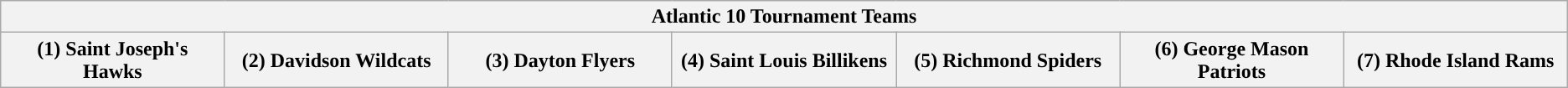<table class="wikitable">
<tr>
<th colspan=7>Atlantic 10 Tournament Teams</th>
</tr>
<tr>
<th style="width: 14%; ">(1) Saint Joseph's Hawks</th>
<th style="width: 14%; ">(2) Davidson Wildcats</th>
<th style="width: 14%; ">(3) Dayton Flyers</th>
<th style="width: 14%; ">(4) Saint Louis Billikens</th>
<th style="width: 14%; ">(5) Richmond Spiders</th>
<th style="width: 14%; ">(6) George Mason Patriots</th>
<th style="width: 14%; ">(7) Rhode Island Rams</th>
</tr>
</table>
